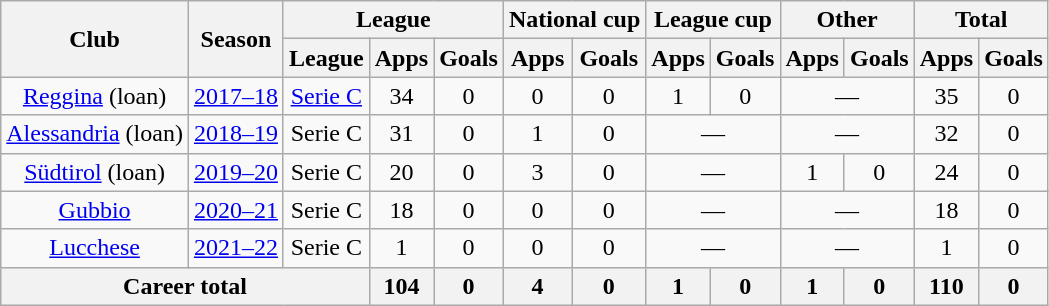<table class="wikitable" style="text-align: center;">
<tr>
<th rowspan="2">Club</th>
<th rowspan="2">Season</th>
<th colspan="3">League</th>
<th colspan="2">National cup</th>
<th colspan="2">League cup</th>
<th colspan="2">Other</th>
<th colspan="2">Total</th>
</tr>
<tr>
<th>League</th>
<th>Apps</th>
<th>Goals</th>
<th>Apps</th>
<th>Goals</th>
<th>Apps</th>
<th>Goals</th>
<th>Apps</th>
<th>Goals</th>
<th>Apps</th>
<th>Goals</th>
</tr>
<tr>
<td><a href='#'>Reggina</a> (loan)</td>
<td><a href='#'>2017–18</a></td>
<td><a href='#'>Serie C</a></td>
<td>34</td>
<td>0</td>
<td>0</td>
<td>0</td>
<td>1</td>
<td>0</td>
<td colspan="2">—</td>
<td>35</td>
<td>0</td>
</tr>
<tr>
<td><a href='#'>Alessandria</a> (loan)</td>
<td><a href='#'>2018–19</a></td>
<td>Serie C</td>
<td>31</td>
<td>0</td>
<td>1</td>
<td>0</td>
<td colspan="2">—</td>
<td colspan="2">—</td>
<td>32</td>
<td>0</td>
</tr>
<tr>
<td><a href='#'>Südtirol</a> (loan)</td>
<td><a href='#'>2019–20</a></td>
<td>Serie C</td>
<td>20</td>
<td>0</td>
<td>3</td>
<td>0</td>
<td colspan="2">—</td>
<td>1</td>
<td>0</td>
<td>24</td>
<td>0</td>
</tr>
<tr>
<td><a href='#'>Gubbio</a></td>
<td><a href='#'>2020–21</a></td>
<td>Serie C</td>
<td>18</td>
<td>0</td>
<td>0</td>
<td>0</td>
<td colspan="2">—</td>
<td colspan="2">—</td>
<td>18</td>
<td>0</td>
</tr>
<tr>
<td><a href='#'>Lucchese</a></td>
<td><a href='#'>2021–22</a></td>
<td>Serie C</td>
<td>1</td>
<td>0</td>
<td>0</td>
<td>0</td>
<td colspan="2">—</td>
<td colspan="2">—</td>
<td>1</td>
<td>0</td>
</tr>
<tr>
<th colspan="3">Career total</th>
<th>104</th>
<th>0</th>
<th>4</th>
<th>0</th>
<th>1</th>
<th>0</th>
<th>1</th>
<th>0</th>
<th>110</th>
<th>0</th>
</tr>
</table>
